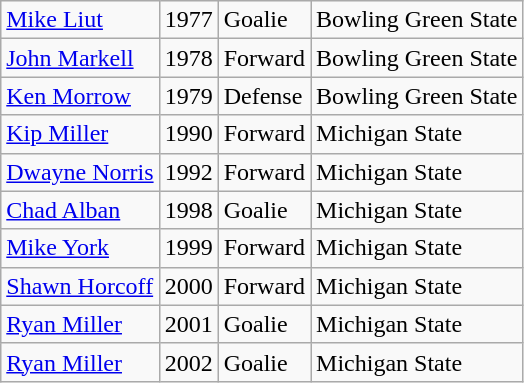<table class="wikitable sortable">
<tr>
<td><a href='#'>Mike Liut</a></td>
<td>1977</td>
<td>Goalie</td>
<td>Bowling Green State</td>
</tr>
<tr>
<td><a href='#'>John Markell</a></td>
<td>1978</td>
<td>Forward</td>
<td>Bowling Green State</td>
</tr>
<tr>
<td><a href='#'>Ken Morrow</a></td>
<td>1979</td>
<td>Defense</td>
<td>Bowling Green State</td>
</tr>
<tr>
<td><a href='#'>Kip Miller</a></td>
<td>1990</td>
<td>Forward</td>
<td>Michigan State</td>
</tr>
<tr>
<td><a href='#'>Dwayne Norris</a></td>
<td>1992</td>
<td>Forward</td>
<td>Michigan State</td>
</tr>
<tr>
<td><a href='#'>Chad Alban</a></td>
<td>1998</td>
<td>Goalie</td>
<td>Michigan State</td>
</tr>
<tr>
<td><a href='#'>Mike York</a></td>
<td>1999</td>
<td>Forward</td>
<td>Michigan State</td>
</tr>
<tr>
<td><a href='#'>Shawn Horcoff</a></td>
<td>2000</td>
<td>Forward</td>
<td>Michigan State</td>
</tr>
<tr>
<td><a href='#'>Ryan Miller</a></td>
<td>2001</td>
<td>Goalie</td>
<td>Michigan State</td>
</tr>
<tr>
<td><a href='#'>Ryan Miller</a></td>
<td>2002</td>
<td>Goalie</td>
<td>Michigan State</td>
</tr>
</table>
